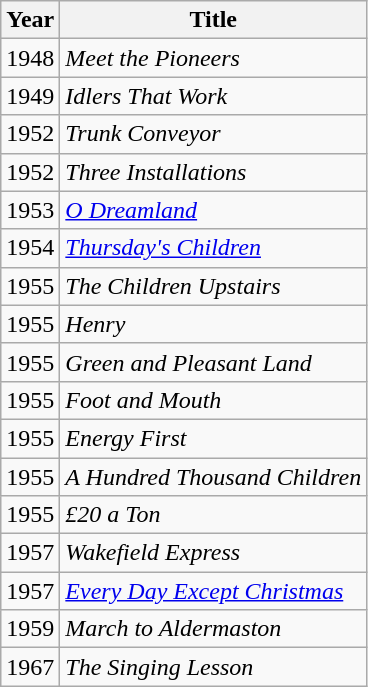<table class="wikitable">
<tr>
<th>Year</th>
<th>Title</th>
</tr>
<tr>
<td>1948</td>
<td><em>Meet the Pioneers</em></td>
</tr>
<tr>
<td>1949</td>
<td><em>Idlers That Work</em></td>
</tr>
<tr>
<td>1952</td>
<td><em>Trunk Conveyor</em></td>
</tr>
<tr>
<td>1952</td>
<td><em>Three Installations</em></td>
</tr>
<tr>
<td>1953</td>
<td><em><a href='#'>O Dreamland</a></em></td>
</tr>
<tr>
<td>1954</td>
<td><em><a href='#'>Thursday's Children</a></em></td>
</tr>
<tr>
<td>1955</td>
<td><em>The Children Upstairs</em></td>
</tr>
<tr>
<td>1955</td>
<td><em>Henry</em></td>
</tr>
<tr>
<td>1955</td>
<td><em>Green and Pleasant Land</em></td>
</tr>
<tr>
<td>1955</td>
<td><em>Foot and Mouth</em></td>
</tr>
<tr>
<td>1955</td>
<td><em>Energy First</em></td>
</tr>
<tr>
<td>1955</td>
<td><em>A Hundred Thousand Children</em></td>
</tr>
<tr>
<td>1955</td>
<td><em>£20 a Ton</em></td>
</tr>
<tr>
<td>1957</td>
<td><em>Wakefield Express</em></td>
</tr>
<tr>
<td>1957</td>
<td><em><a href='#'>Every Day Except Christmas</a></em></td>
</tr>
<tr>
<td>1959</td>
<td><em>March to Aldermaston</em></td>
</tr>
<tr>
<td>1967</td>
<td><em>The Singing Lesson</em></td>
</tr>
</table>
